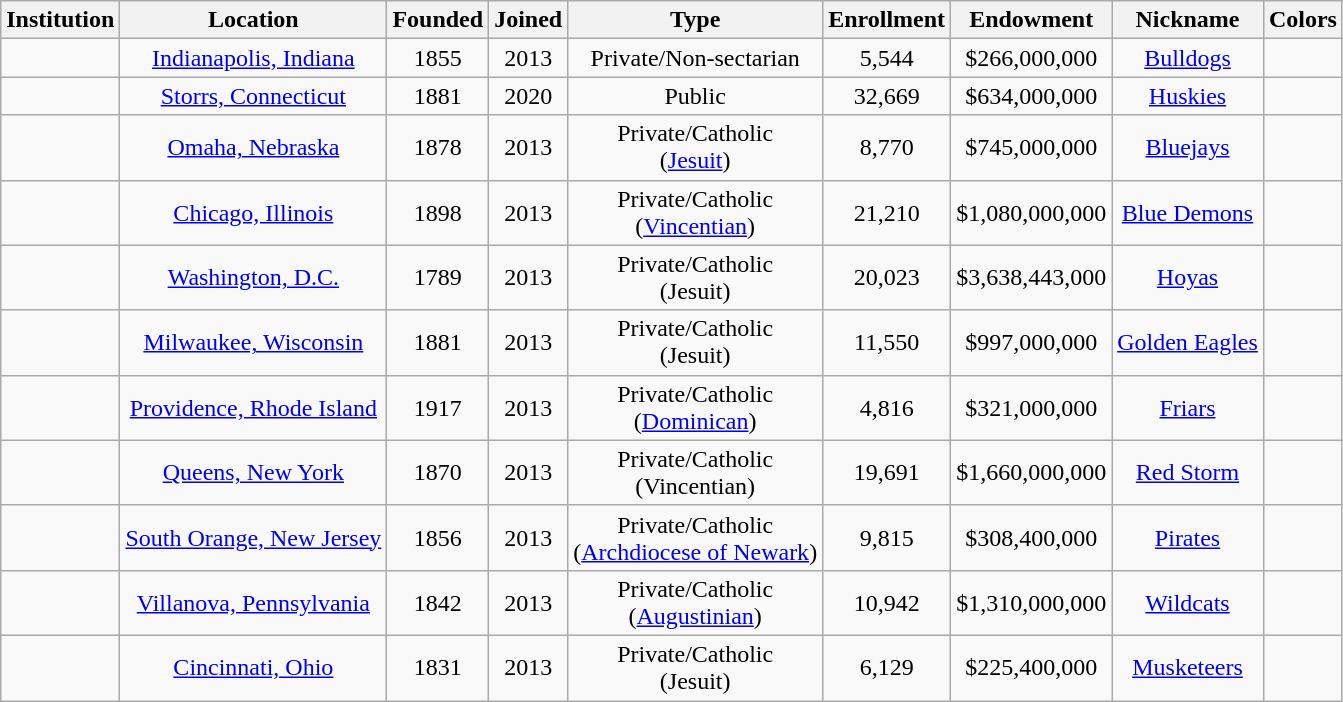<table class="sortable wikitable" style="text-align:center;">
<tr>
<th>Institution</th>
<th>Location</th>
<th>Founded</th>
<th>Joined</th>
<th>Type</th>
<th>Enrollment</th>
<th>Endowment</th>
<th>Nickname</th>
<th class=unsortable>Colors</th>
</tr>
<tr>
<td></td>
<td><a href='#'>Indianapolis, Indiana</a></td>
<td>1855</td>
<td>2013</td>
<td>Private/Non-sectarian</td>
<td>5,544</td>
<td>$266,000,000</td>
<td><a href='#'>Bulldogs</a></td>
<td></td>
</tr>
<tr>
<td></td>
<td><a href='#'>Storrs, Connecticut</a></td>
<td>1881</td>
<td>2020</td>
<td>Public</td>
<td>32,669</td>
<td>$634,000,000</td>
<td><a href='#'>Huskies</a></td>
<td></td>
</tr>
<tr>
<td></td>
<td><a href='#'>Omaha, Nebraska</a></td>
<td>1878</td>
<td>2013</td>
<td>Private/Catholic<br>(<a href='#'>Jesuit</a>)</td>
<td>8,770</td>
<td>$745,000,000</td>
<td><a href='#'>Bluejays</a></td>
<td></td>
</tr>
<tr>
<td></td>
<td><a href='#'>Chicago, Illinois</a></td>
<td>1898</td>
<td>2013</td>
<td>Private/Catholic<br>(<a href='#'>Vincentian</a>)</td>
<td>21,210</td>
<td>$1,080,000,000</td>
<td><a href='#'>Blue Demons</a></td>
<td></td>
</tr>
<tr>
<td></td>
<td><a href='#'>Washington, D.C.</a></td>
<td>1789</td>
<td>2013</td>
<td>Private/Catholic<br>(Jesuit)</td>
<td>20,023</td>
<td>$3,638,443,000</td>
<td><a href='#'>Hoyas</a></td>
<td></td>
</tr>
<tr>
<td></td>
<td><a href='#'>Milwaukee, Wisconsin</a></td>
<td>1881</td>
<td>2013</td>
<td>Private/Catholic<br>(Jesuit)</td>
<td>11,550</td>
<td>$997,000,000</td>
<td><a href='#'>Golden Eagles</a></td>
<td></td>
</tr>
<tr>
<td></td>
<td><a href='#'>Providence, Rhode Island</a></td>
<td>1917</td>
<td>2013</td>
<td>Private/Catholic<br>(<a href='#'>Dominican</a>)</td>
<td>4,816</td>
<td>$321,000,000</td>
<td><a href='#'>Friars</a></td>
<td></td>
</tr>
<tr>
<td></td>
<td><a href='#'>Queens, New York</a></td>
<td>1870</td>
<td>2013</td>
<td>Private/Catholic<br>(Vincentian)</td>
<td>19,691</td>
<td>$1,660,000,000</td>
<td><a href='#'>Red Storm</a></td>
<td></td>
</tr>
<tr>
<td></td>
<td><a href='#'>South Orange, New Jersey</a></td>
<td>1856</td>
<td>2013</td>
<td>Private/Catholic<br>(<a href='#'>Archdiocese of Newark</a>)</td>
<td>9,815</td>
<td>$308,400,000</td>
<td><a href='#'>Pirates</a></td>
<td></td>
</tr>
<tr>
<td></td>
<td><a href='#'>Villanova, Pennsylvania</a></td>
<td>1842</td>
<td>2013</td>
<td>Private/Catholic<br>(<a href='#'>Augustinian</a>)</td>
<td>10,942</td>
<td>$1,310,000,000</td>
<td><a href='#'>Wildcats</a></td>
<td></td>
</tr>
<tr>
<td></td>
<td><a href='#'>Cincinnati, Ohio</a></td>
<td>1831</td>
<td>2013</td>
<td>Private/Catholic<br>(Jesuit)</td>
<td>6,129</td>
<td>$225,400,000</td>
<td><a href='#'>Musketeers</a></td>
<td></td>
</tr>
</table>
